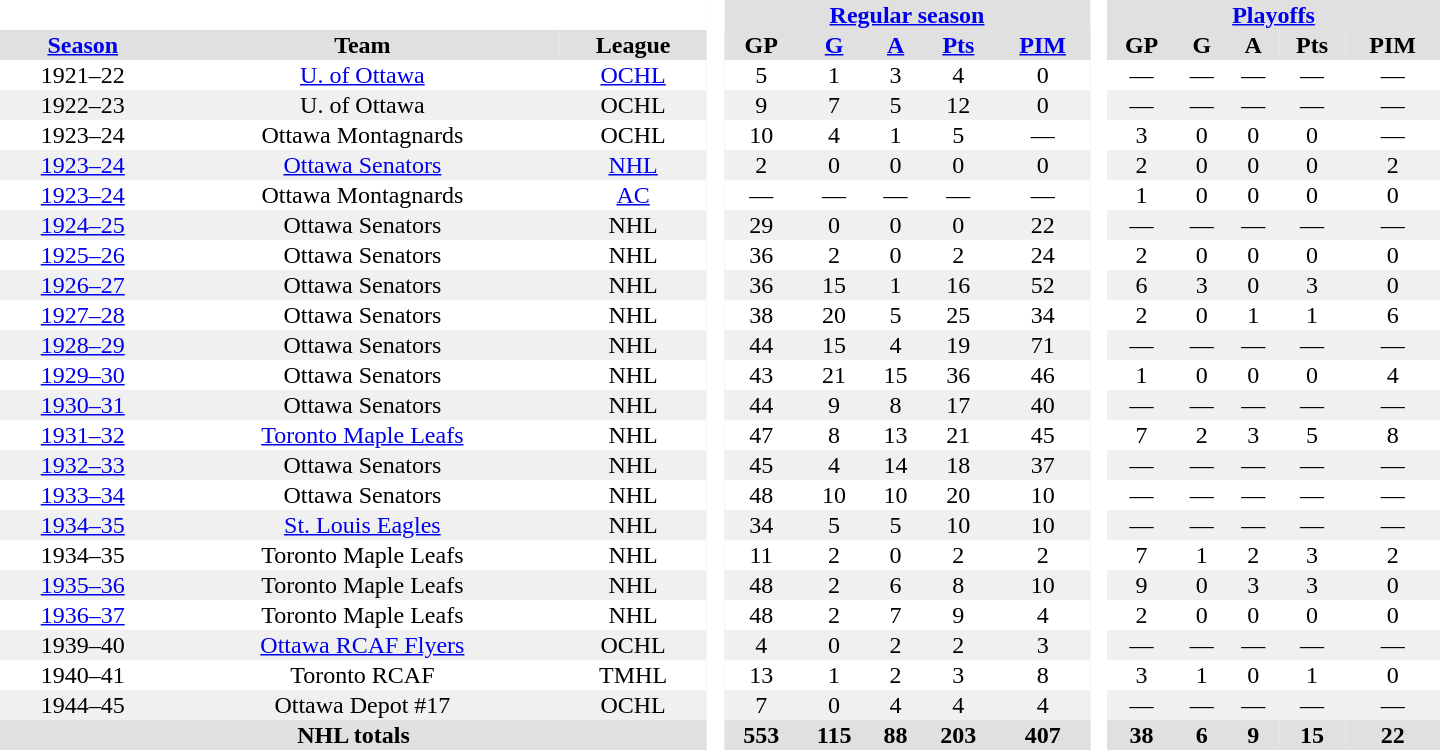<table border="0" cellpadding="1" cellspacing="0" style="text-align:center; width:60em">
<tr bgcolor="#e0e0e0">
<th colspan="3" bgcolor="#ffffff"> </th>
<th rowspan="99" bgcolor="#ffffff"> </th>
<th colspan="5"><a href='#'>Regular season</a></th>
<th rowspan="99" bgcolor="#ffffff"> </th>
<th colspan="5"><a href='#'>Playoffs</a></th>
</tr>
<tr bgcolor="#e0e0e0">
<th><a href='#'>Season</a></th>
<th>Team</th>
<th>League</th>
<th>GP</th>
<th><a href='#'>G</a></th>
<th><a href='#'>A</a></th>
<th><a href='#'>Pts</a></th>
<th><a href='#'>PIM</a></th>
<th>GP</th>
<th>G</th>
<th>A</th>
<th>Pts</th>
<th>PIM</th>
</tr>
<tr>
<td>1921–22</td>
<td><a href='#'>U. of Ottawa</a></td>
<td><a href='#'>OCHL</a></td>
<td>5</td>
<td>1</td>
<td>3</td>
<td>4</td>
<td>0</td>
<td>—</td>
<td>—</td>
<td>—</td>
<td>—</td>
<td>—</td>
</tr>
<tr bgcolor="#f0f0f0">
<td>1922–23</td>
<td>U. of Ottawa</td>
<td>OCHL</td>
<td>9</td>
<td>7</td>
<td>5</td>
<td>12</td>
<td>0</td>
<td>—</td>
<td>—</td>
<td>—</td>
<td>—</td>
<td>—</td>
</tr>
<tr>
<td>1923–24</td>
<td>Ottawa Montagnards</td>
<td>OCHL</td>
<td>10</td>
<td>4</td>
<td>1</td>
<td>5</td>
<td>—</td>
<td>3</td>
<td>0</td>
<td>0</td>
<td>0</td>
<td>—</td>
</tr>
<tr bgcolor="#f0f0f0">
<td><a href='#'>1923–24</a></td>
<td><a href='#'>Ottawa Senators</a></td>
<td><a href='#'>NHL</a></td>
<td>2</td>
<td>0</td>
<td>0</td>
<td>0</td>
<td>0</td>
<td>2</td>
<td>0</td>
<td>0</td>
<td>0</td>
<td>2</td>
</tr>
<tr>
<td><a href='#'>1923–24</a></td>
<td>Ottawa Montagnards</td>
<td><a href='#'>AC</a></td>
<td>—</td>
<td>—</td>
<td>—</td>
<td>—</td>
<td>—</td>
<td>1</td>
<td>0</td>
<td>0</td>
<td>0</td>
<td>0</td>
</tr>
<tr bgcolor="#f0f0f0">
<td><a href='#'>1924–25</a></td>
<td>Ottawa Senators</td>
<td>NHL</td>
<td>29</td>
<td>0</td>
<td>0</td>
<td>0</td>
<td>22</td>
<td>—</td>
<td>—</td>
<td>—</td>
<td>—</td>
<td>—</td>
</tr>
<tr>
<td><a href='#'>1925–26</a></td>
<td>Ottawa Senators</td>
<td>NHL</td>
<td>36</td>
<td>2</td>
<td>0</td>
<td>2</td>
<td>24</td>
<td>2</td>
<td>0</td>
<td>0</td>
<td>0</td>
<td>0</td>
</tr>
<tr bgcolor="#f0f0f0">
<td><a href='#'>1926–27</a></td>
<td>Ottawa Senators</td>
<td>NHL</td>
<td>36</td>
<td>15</td>
<td>1</td>
<td>16</td>
<td>52</td>
<td>6</td>
<td>3</td>
<td>0</td>
<td>3</td>
<td>0</td>
</tr>
<tr>
<td><a href='#'>1927–28</a></td>
<td>Ottawa Senators</td>
<td>NHL</td>
<td>38</td>
<td>20</td>
<td>5</td>
<td>25</td>
<td>34</td>
<td>2</td>
<td>0</td>
<td>1</td>
<td>1</td>
<td>6</td>
</tr>
<tr bgcolor="#f0f0f0">
<td><a href='#'>1928–29</a></td>
<td>Ottawa Senators</td>
<td>NHL</td>
<td>44</td>
<td>15</td>
<td>4</td>
<td>19</td>
<td>71</td>
<td>—</td>
<td>—</td>
<td>—</td>
<td>—</td>
<td>—</td>
</tr>
<tr>
<td><a href='#'>1929–30</a></td>
<td>Ottawa Senators</td>
<td>NHL</td>
<td>43</td>
<td>21</td>
<td>15</td>
<td>36</td>
<td>46</td>
<td>1</td>
<td>0</td>
<td>0</td>
<td>0</td>
<td>4</td>
</tr>
<tr bgcolor="#f0f0f0">
<td><a href='#'>1930–31</a></td>
<td>Ottawa Senators</td>
<td>NHL</td>
<td>44</td>
<td>9</td>
<td>8</td>
<td>17</td>
<td>40</td>
<td>—</td>
<td>—</td>
<td>—</td>
<td>—</td>
<td>—</td>
</tr>
<tr>
<td><a href='#'>1931–32</a></td>
<td><a href='#'>Toronto Maple Leafs</a></td>
<td>NHL</td>
<td>47</td>
<td>8</td>
<td>13</td>
<td>21</td>
<td>45</td>
<td>7</td>
<td>2</td>
<td>3</td>
<td>5</td>
<td>8</td>
</tr>
<tr bgcolor="#f0f0f0">
<td><a href='#'>1932–33</a></td>
<td>Ottawa Senators</td>
<td>NHL</td>
<td>45</td>
<td>4</td>
<td>14</td>
<td>18</td>
<td>37</td>
<td>—</td>
<td>—</td>
<td>—</td>
<td>—</td>
<td>—</td>
</tr>
<tr>
<td><a href='#'>1933–34</a></td>
<td>Ottawa Senators</td>
<td>NHL</td>
<td>48</td>
<td>10</td>
<td>10</td>
<td>20</td>
<td>10</td>
<td>—</td>
<td>—</td>
<td>—</td>
<td>—</td>
<td>—</td>
</tr>
<tr bgcolor="#f0f0f0">
<td><a href='#'>1934–35</a></td>
<td><a href='#'>St. Louis Eagles</a></td>
<td>NHL</td>
<td>34</td>
<td>5</td>
<td>5</td>
<td>10</td>
<td>10</td>
<td>—</td>
<td>—</td>
<td>—</td>
<td>—</td>
<td>—</td>
</tr>
<tr>
<td>1934–35</td>
<td>Toronto Maple Leafs</td>
<td>NHL</td>
<td>11</td>
<td>2</td>
<td>0</td>
<td>2</td>
<td>2</td>
<td>7</td>
<td>1</td>
<td>2</td>
<td>3</td>
<td>2</td>
</tr>
<tr bgcolor="#f0f0f0">
<td><a href='#'>1935–36</a></td>
<td>Toronto Maple Leafs</td>
<td>NHL</td>
<td>48</td>
<td>2</td>
<td>6</td>
<td>8</td>
<td>10</td>
<td>9</td>
<td>0</td>
<td>3</td>
<td>3</td>
<td>0</td>
</tr>
<tr>
<td><a href='#'>1936–37</a></td>
<td>Toronto Maple Leafs</td>
<td>NHL</td>
<td>48</td>
<td>2</td>
<td>7</td>
<td>9</td>
<td>4</td>
<td>2</td>
<td>0</td>
<td>0</td>
<td>0</td>
<td>0</td>
</tr>
<tr bgcolor="#f0f0f0">
<td>1939–40</td>
<td><a href='#'>Ottawa RCAF Flyers</a></td>
<td>OCHL</td>
<td>4</td>
<td>0</td>
<td>2</td>
<td>2</td>
<td>3</td>
<td>—</td>
<td>—</td>
<td>—</td>
<td>—</td>
<td>—</td>
</tr>
<tr>
<td>1940–41</td>
<td>Toronto RCAF</td>
<td>TMHL</td>
<td>13</td>
<td>1</td>
<td>2</td>
<td>3</td>
<td>8</td>
<td>3</td>
<td>1</td>
<td>0</td>
<td>1</td>
<td>0</td>
</tr>
<tr bgcolor="#f0f0f0">
<td>1944–45</td>
<td>Ottawa Depot #17</td>
<td>OCHL</td>
<td>7</td>
<td>0</td>
<td>4</td>
<td>4</td>
<td>4</td>
<td>—</td>
<td>—</td>
<td>—</td>
<td>—</td>
<td>—</td>
</tr>
<tr bgcolor="#e0e0e0">
<th colspan="3">NHL totals</th>
<th>553</th>
<th>115</th>
<th>88</th>
<th>203</th>
<th>407</th>
<th>38</th>
<th>6</th>
<th>9</th>
<th>15</th>
<th>22</th>
</tr>
</table>
